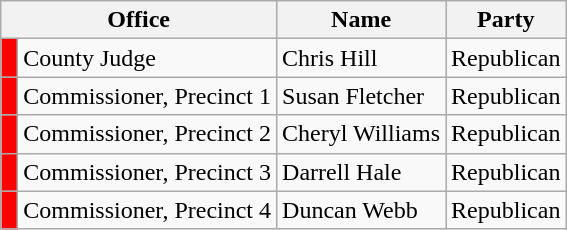<table class=wikitable>
<tr>
<th colspan="2"  style="text-align:center; vertical-align:bottom;">Office</th>
<th style="text-align:center; vertical-align:bottom;">Name</th>
<th style="text-align:center; vertical-align:bottom;">Party</th>
</tr>
<tr>
<td bgcolor=red> </td>
<td>County Judge</td>
<td>Chris Hill</td>
<td>Republican</td>
</tr>
<tr>
<td bgcolor=red> </td>
<td>Commissioner, Precinct 1</td>
<td>Susan Fletcher</td>
<td>Republican</td>
</tr>
<tr>
<td style="background:red;"> </td>
<td>Commissioner, Precinct 2</td>
<td>Cheryl Williams</td>
<td>Republican</td>
</tr>
<tr>
<td bgcolor=red> </td>
<td>Commissioner, Precinct 3</td>
<td>Darrell Hale</td>
<td>Republican</td>
</tr>
<tr>
<td bgcolor=red> </td>
<td>Commissioner, Precinct 4</td>
<td>Duncan Webb</td>
<td>Republican</td>
</tr>
</table>
